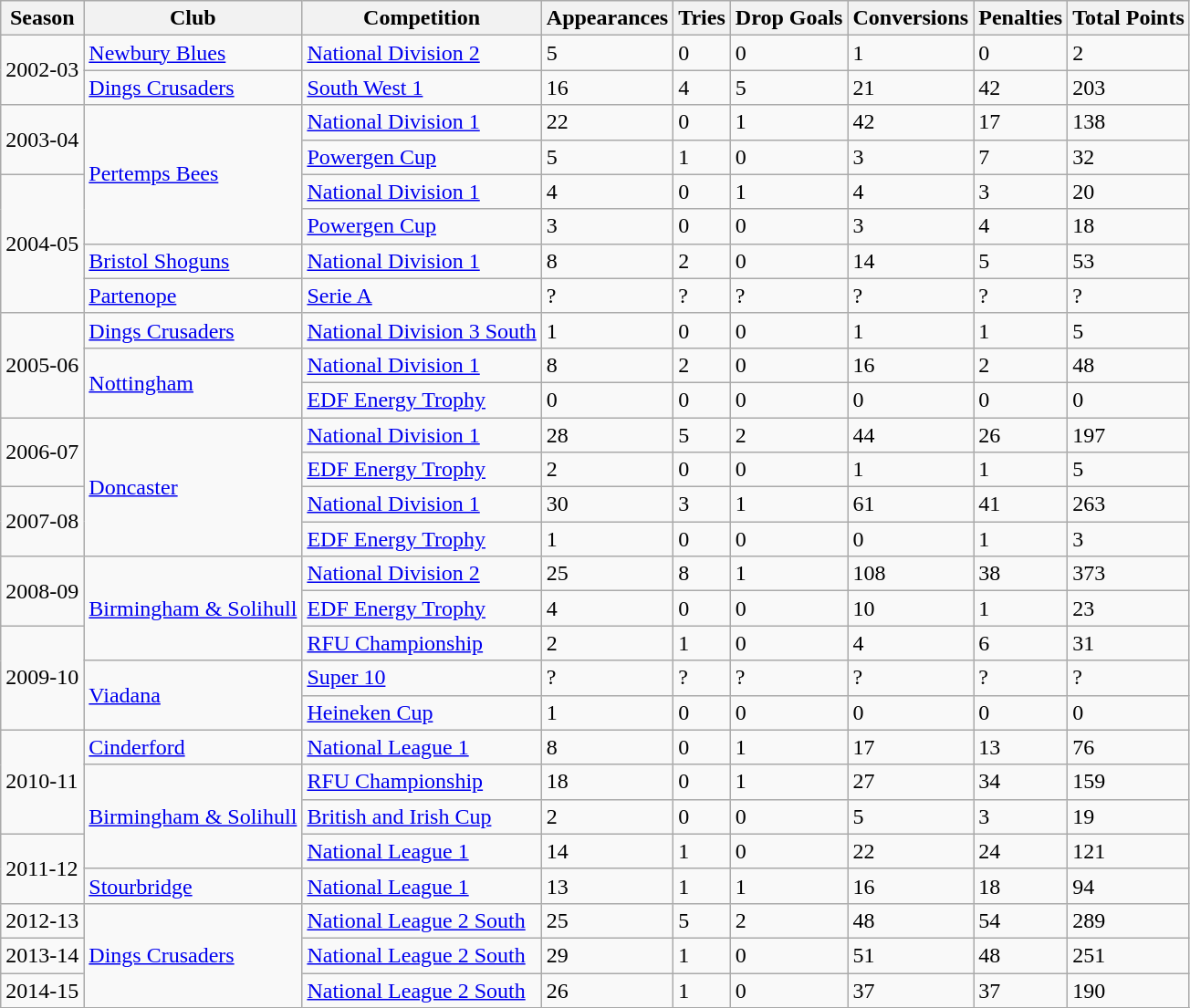<table class="wikitable sortable">
<tr>
<th>Season</th>
<th>Club</th>
<th>Competition</th>
<th>Appearances</th>
<th>Tries</th>
<th>Drop Goals</th>
<th>Conversions</th>
<th>Penalties</th>
<th>Total Points</th>
</tr>
<tr>
<td rowspan=2 align=left>2002-03</td>
<td><a href='#'>Newbury Blues</a></td>
<td><a href='#'>National Division 2</a></td>
<td>5</td>
<td>0</td>
<td>0</td>
<td>1</td>
<td>0</td>
<td>2</td>
</tr>
<tr>
<td><a href='#'>Dings Crusaders</a></td>
<td><a href='#'>South West 1</a></td>
<td>16</td>
<td>4</td>
<td>5</td>
<td>21</td>
<td>42</td>
<td>203</td>
</tr>
<tr>
<td rowspan=2 align=left>2003-04</td>
<td rowspan=4 align=left><a href='#'>Pertemps Bees</a></td>
<td><a href='#'>National Division 1</a></td>
<td>22</td>
<td>0</td>
<td>1</td>
<td>42</td>
<td>17</td>
<td>138</td>
</tr>
<tr>
<td><a href='#'>Powergen Cup</a></td>
<td>5</td>
<td>1</td>
<td>0</td>
<td>3</td>
<td>7</td>
<td>32</td>
</tr>
<tr>
<td rowspan=4 align=left>2004-05</td>
<td><a href='#'>National Division 1</a></td>
<td>4</td>
<td>0</td>
<td>1</td>
<td>4</td>
<td>3</td>
<td>20</td>
</tr>
<tr>
<td><a href='#'>Powergen Cup</a></td>
<td>3</td>
<td>0</td>
<td>0</td>
<td>3</td>
<td>4</td>
<td>18</td>
</tr>
<tr>
<td><a href='#'>Bristol Shoguns</a></td>
<td><a href='#'>National Division 1</a></td>
<td>8</td>
<td>2</td>
<td>0</td>
<td>14</td>
<td>5</td>
<td>53</td>
</tr>
<tr>
<td><a href='#'>Partenope</a></td>
<td><a href='#'>Serie A</a></td>
<td>?</td>
<td>?</td>
<td>?</td>
<td>?</td>
<td>?</td>
<td>?</td>
</tr>
<tr>
<td rowspan=3 align=left>2005-06</td>
<td><a href='#'>Dings Crusaders</a></td>
<td><a href='#'>National Division 3 South</a></td>
<td>1</td>
<td>0</td>
<td>0</td>
<td>1</td>
<td>1</td>
<td>5</td>
</tr>
<tr>
<td rowspan=2 align=left><a href='#'>Nottingham</a></td>
<td><a href='#'>National Division 1</a></td>
<td>8</td>
<td>2</td>
<td>0</td>
<td>16</td>
<td>2</td>
<td>48</td>
</tr>
<tr>
<td><a href='#'>EDF Energy Trophy</a></td>
<td>0</td>
<td>0</td>
<td>0</td>
<td>0</td>
<td>0</td>
<td>0</td>
</tr>
<tr>
<td rowspan=2 align=left>2006-07</td>
<td rowspan=4 align=left><a href='#'>Doncaster</a></td>
<td><a href='#'>National Division 1</a></td>
<td>28</td>
<td>5</td>
<td>2</td>
<td>44</td>
<td>26</td>
<td>197</td>
</tr>
<tr>
<td><a href='#'>EDF Energy Trophy</a></td>
<td>2</td>
<td>0</td>
<td>0</td>
<td>1</td>
<td>1</td>
<td>5</td>
</tr>
<tr>
<td rowspan=2 align=left>2007-08</td>
<td><a href='#'>National Division 1</a></td>
<td>30</td>
<td>3</td>
<td>1</td>
<td>61</td>
<td>41</td>
<td>263</td>
</tr>
<tr>
<td><a href='#'>EDF Energy Trophy</a></td>
<td>1</td>
<td>0</td>
<td>0</td>
<td>0</td>
<td>1</td>
<td>3</td>
</tr>
<tr>
<td rowspan=2 align=left>2008-09</td>
<td rowspan=3 align=left><a href='#'>Birmingham & Solihull</a></td>
<td><a href='#'>National Division 2</a></td>
<td>25</td>
<td>8</td>
<td>1</td>
<td>108</td>
<td>38</td>
<td>373</td>
</tr>
<tr>
<td><a href='#'>EDF Energy Trophy</a></td>
<td>4</td>
<td>0</td>
<td>0</td>
<td>10</td>
<td>1</td>
<td>23</td>
</tr>
<tr>
<td rowspan=3 align=left>2009-10</td>
<td><a href='#'>RFU Championship</a></td>
<td>2</td>
<td>1</td>
<td>0</td>
<td>4</td>
<td>6</td>
<td>31</td>
</tr>
<tr>
<td rowspan=2 align=left><a href='#'>Viadana</a></td>
<td><a href='#'>Super 10</a></td>
<td>?</td>
<td>?</td>
<td>?</td>
<td>?</td>
<td>?</td>
<td>?</td>
</tr>
<tr>
<td><a href='#'>Heineken Cup</a></td>
<td>1</td>
<td>0</td>
<td>0</td>
<td>0</td>
<td>0</td>
<td>0</td>
</tr>
<tr>
<td rowspan=3 align=left>2010-11</td>
<td><a href='#'>Cinderford</a></td>
<td><a href='#'>National League 1</a></td>
<td>8</td>
<td>0</td>
<td>1</td>
<td>17</td>
<td>13</td>
<td>76</td>
</tr>
<tr>
<td rowspan=3 align=left><a href='#'>Birmingham & Solihull</a></td>
<td><a href='#'>RFU Championship</a></td>
<td>18</td>
<td>0</td>
<td>1</td>
<td>27</td>
<td>34</td>
<td>159</td>
</tr>
<tr>
<td><a href='#'>British and Irish Cup</a></td>
<td>2</td>
<td>0</td>
<td>0</td>
<td>5</td>
<td>3</td>
<td>19</td>
</tr>
<tr>
<td rowspan=2 align=left>2011-12</td>
<td><a href='#'>National League 1</a></td>
<td>14</td>
<td>1</td>
<td>0</td>
<td>22</td>
<td>24</td>
<td>121</td>
</tr>
<tr>
<td><a href='#'>Stourbridge</a></td>
<td><a href='#'>National League 1</a></td>
<td>13</td>
<td>1</td>
<td>1</td>
<td>16</td>
<td>18</td>
<td>94</td>
</tr>
<tr>
<td>2012-13</td>
<td rowspan=3 align=left><a href='#'>Dings Crusaders</a></td>
<td><a href='#'>National League 2 South</a></td>
<td>25</td>
<td>5</td>
<td>2</td>
<td>48</td>
<td>54</td>
<td>289</td>
</tr>
<tr>
<td>2013-14</td>
<td><a href='#'>National League 2 South</a></td>
<td>29</td>
<td>1</td>
<td>0</td>
<td>51</td>
<td>48</td>
<td>251</td>
</tr>
<tr>
<td>2014-15</td>
<td><a href='#'>National League 2 South</a></td>
<td>26</td>
<td>1</td>
<td>0</td>
<td>37</td>
<td>37</td>
<td>190</td>
</tr>
<tr>
</tr>
</table>
